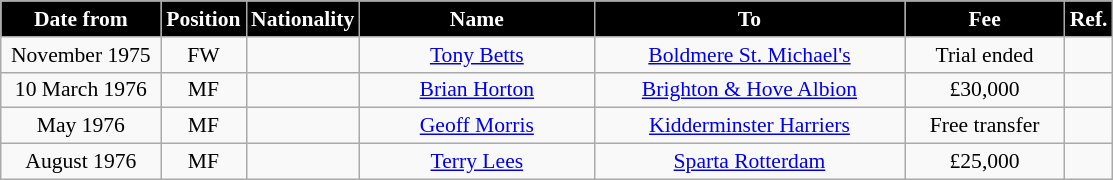<table class="wikitable" style="text-align:center; font-size:90%; ">
<tr>
<th style="background:#000000; color:white; width:100px;">Date from</th>
<th style="background:#000000; color:white; width:50px;">Position</th>
<th style="background:#000000; color:white; width:50px;">Nationality</th>
<th style="background:#000000; color:white; width:150px;">Name</th>
<th style="background:#000000; color:white; width:200px;">To</th>
<th style="background:#000000; color:white; width:100px;">Fee</th>
<th style="background:#000000; color:white; width:25px;">Ref.</th>
</tr>
<tr>
<td>November 1975</td>
<td>FW</td>
<td></td>
<td><a href='#'>Tony Betts</a></td>
<td><a href='#'>Boldmere St. Michael's</a></td>
<td>Trial ended</td>
<td></td>
</tr>
<tr>
<td>10 March 1976</td>
<td>MF</td>
<td></td>
<td><a href='#'>Brian Horton</a></td>
<td><a href='#'>Brighton & Hove Albion</a></td>
<td>£30,000</td>
<td></td>
</tr>
<tr>
<td>May 1976</td>
<td>MF</td>
<td></td>
<td><a href='#'>Geoff Morris</a></td>
<td><a href='#'>Kidderminster Harriers</a></td>
<td>Free transfer</td>
<td></td>
</tr>
<tr>
<td>August 1976</td>
<td>MF</td>
<td></td>
<td><a href='#'>Terry Lees</a></td>
<td> <a href='#'>Sparta Rotterdam</a></td>
<td>£25,000</td>
<td></td>
</tr>
</table>
